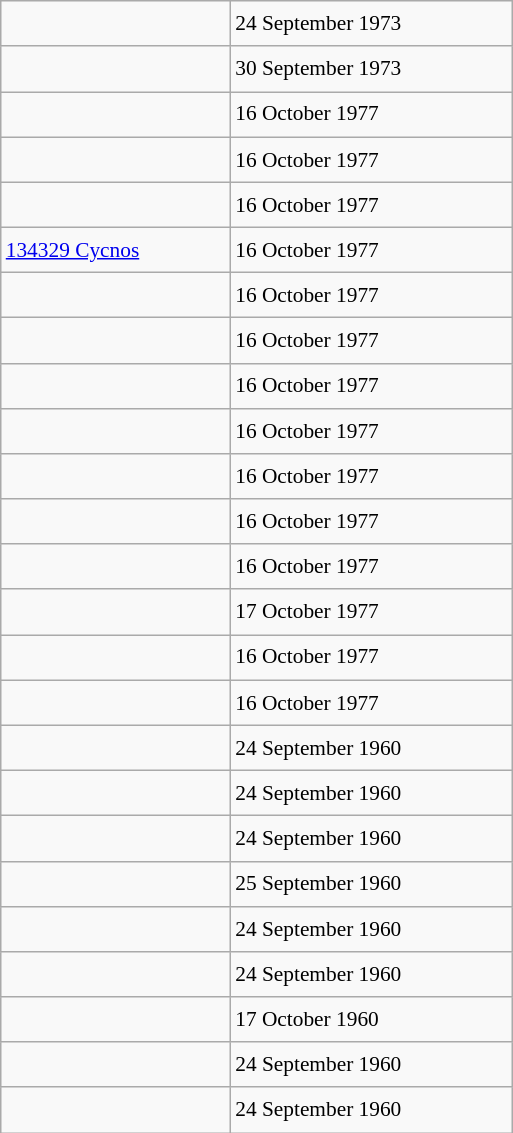<table class="wikitable" style="font-size: 89%; float: left; width: 24em; margin-right: 1em; line-height: 1.65em">
<tr>
<td></td>
<td>24 September 1973</td>
</tr>
<tr>
<td></td>
<td>30 September 1973</td>
</tr>
<tr>
<td></td>
<td>16 October 1977</td>
</tr>
<tr>
<td></td>
<td>16 October 1977</td>
</tr>
<tr>
<td></td>
<td>16 October 1977</td>
</tr>
<tr>
<td><a href='#'>134329 Cycnos</a></td>
<td>16 October 1977</td>
</tr>
<tr>
<td></td>
<td>16 October 1977</td>
</tr>
<tr>
<td></td>
<td>16 October 1977</td>
</tr>
<tr>
<td></td>
<td>16 October 1977</td>
</tr>
<tr>
<td></td>
<td>16 October 1977</td>
</tr>
<tr>
<td></td>
<td>16 October 1977</td>
</tr>
<tr>
<td></td>
<td>16 October 1977</td>
</tr>
<tr>
<td></td>
<td>16 October 1977</td>
</tr>
<tr>
<td></td>
<td>17 October 1977</td>
</tr>
<tr>
<td></td>
<td>16 October 1977</td>
</tr>
<tr>
<td></td>
<td>16 October 1977</td>
</tr>
<tr>
<td></td>
<td>24 September 1960</td>
</tr>
<tr>
<td></td>
<td>24 September 1960</td>
</tr>
<tr>
<td></td>
<td>24 September 1960</td>
</tr>
<tr>
<td></td>
<td>25 September 1960</td>
</tr>
<tr>
<td></td>
<td>24 September 1960</td>
</tr>
<tr>
<td></td>
<td>24 September 1960</td>
</tr>
<tr>
<td></td>
<td>17 October 1960</td>
</tr>
<tr>
<td></td>
<td>24 September 1960</td>
</tr>
<tr>
<td></td>
<td>24 September 1960</td>
</tr>
</table>
